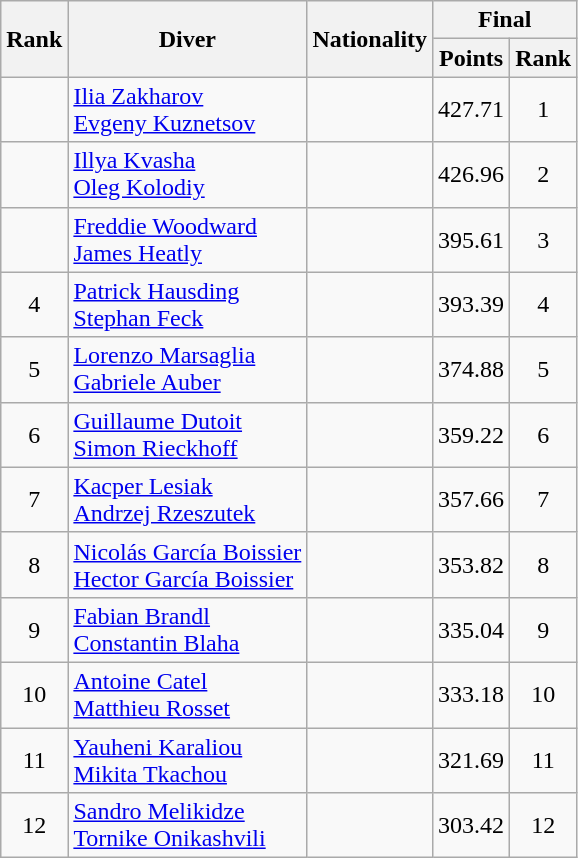<table class="wikitable" style="text-align:center">
<tr>
<th rowspan=2>Rank</th>
<th rowspan=2>Diver</th>
<th rowspan=2>Nationality</th>
<th colspan="2">Final</th>
</tr>
<tr>
<th>Points</th>
<th>Rank</th>
</tr>
<tr>
<td></td>
<td align=left><a href='#'>Ilia Zakharov</a> <br> <a href='#'>Evgeny Kuznetsov</a></td>
<td align=left></td>
<td>427.71</td>
<td>1</td>
</tr>
<tr>
<td></td>
<td align=left><a href='#'>Illya Kvasha</a> <br> <a href='#'>Oleg Kolodiy</a></td>
<td align=left></td>
<td>426.96</td>
<td>2</td>
</tr>
<tr>
<td></td>
<td align=left><a href='#'>Freddie Woodward</a> <br> <a href='#'>James Heatly</a></td>
<td align=left></td>
<td>395.61</td>
<td>3</td>
</tr>
<tr>
<td>4</td>
<td align=left><a href='#'>Patrick Hausding</a> <br> <a href='#'>Stephan Feck</a></td>
<td align=left></td>
<td>393.39</td>
<td>4</td>
</tr>
<tr>
<td>5</td>
<td align=left><a href='#'>Lorenzo Marsaglia</a> <br> <a href='#'>Gabriele Auber</a></td>
<td align=left></td>
<td>374.88</td>
<td>5</td>
</tr>
<tr>
<td>6</td>
<td align=left><a href='#'>Guillaume Dutoit</a> <br> <a href='#'>Simon Rieckhoff</a></td>
<td align=left></td>
<td>359.22</td>
<td>6</td>
</tr>
<tr>
<td>7</td>
<td align=left><a href='#'>Kacper Lesiak</a> <br> <a href='#'>Andrzej Rzeszutek</a></td>
<td align=left></td>
<td>357.66</td>
<td>7</td>
</tr>
<tr>
<td>8</td>
<td align=left><a href='#'>Nicolás García Boissier</a> <br> <a href='#'>Hector García Boissier</a></td>
<td align=left></td>
<td>353.82</td>
<td>8</td>
</tr>
<tr>
<td>9</td>
<td align=left><a href='#'>Fabian Brandl</a> <br> <a href='#'>Constantin Blaha</a></td>
<td align=left></td>
<td>335.04</td>
<td>9</td>
</tr>
<tr>
<td>10</td>
<td align=left><a href='#'>Antoine Catel</a> <br> <a href='#'>Matthieu Rosset</a></td>
<td align=left></td>
<td>333.18</td>
<td>10</td>
</tr>
<tr>
<td>11</td>
<td align=left><a href='#'>Yauheni Karaliou</a> <br> <a href='#'>Mikita Tkachou</a></td>
<td align=left></td>
<td>321.69</td>
<td>11</td>
</tr>
<tr>
<td>12</td>
<td align=left><a href='#'>Sandro Melikidze</a> <br> <a href='#'>Tornike Onikashvili</a></td>
<td align=left></td>
<td>303.42</td>
<td>12</td>
</tr>
</table>
